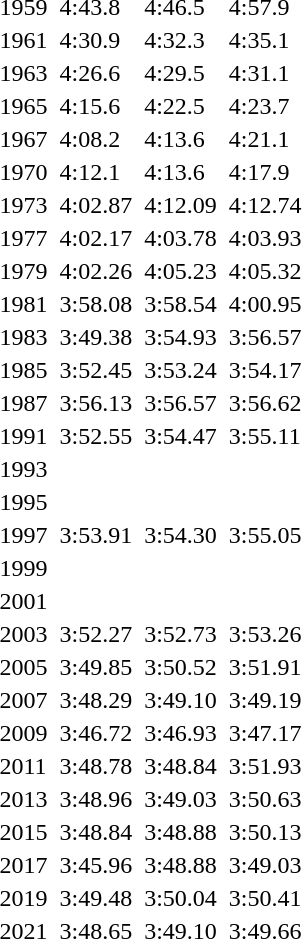<table>
<tr>
<td>1959</td>
<td></td>
<td>4:43.8</td>
<td></td>
<td>4:46.5</td>
<td></td>
<td>4:57.9</td>
</tr>
<tr>
<td>1961</td>
<td></td>
<td>4:30.9</td>
<td></td>
<td>4:32.3</td>
<td></td>
<td>4:35.1</td>
</tr>
<tr>
<td>1963</td>
<td></td>
<td>4:26.6</td>
<td></td>
<td>4:29.5</td>
<td></td>
<td>4:31.1</td>
</tr>
<tr>
<td>1965</td>
<td></td>
<td>4:15.6</td>
<td></td>
<td>4:22.5</td>
<td></td>
<td>4:23.7</td>
</tr>
<tr>
<td>1967</td>
<td></td>
<td>4:08.2</td>
<td></td>
<td>4:13.6</td>
<td></td>
<td>4:21.1</td>
</tr>
<tr>
<td>1970</td>
<td></td>
<td>4:12.1</td>
<td></td>
<td>4:13.6</td>
<td></td>
<td>4:17.9</td>
</tr>
<tr>
<td>1973</td>
<td></td>
<td>4:02.87</td>
<td></td>
<td>4:12.09</td>
<td></td>
<td>4:12.74</td>
</tr>
<tr>
<td>1977</td>
<td></td>
<td>4:02.17</td>
<td></td>
<td>4:03.78</td>
<td></td>
<td>4:03.93</td>
</tr>
<tr>
<td>1979</td>
<td></td>
<td>4:02.26</td>
<td></td>
<td>4:05.23</td>
<td></td>
<td>4:05.32</td>
</tr>
<tr>
<td>1981</td>
<td></td>
<td>3:58.08</td>
<td></td>
<td>3:58.54</td>
<td></td>
<td>4:00.95</td>
</tr>
<tr>
<td>1983</td>
<td></td>
<td>3:49.38</td>
<td></td>
<td>3:54.93</td>
<td></td>
<td>3:56.57</td>
</tr>
<tr>
<td>1985</td>
<td></td>
<td>3:52.45</td>
<td></td>
<td>3:53.24</td>
<td></td>
<td>3:54.17</td>
</tr>
<tr>
<td>1987</td>
<td></td>
<td>3:56.13</td>
<td></td>
<td>3:56.57</td>
<td></td>
<td>3:56.62</td>
</tr>
<tr>
<td>1991</td>
<td></td>
<td>3:52.55</td>
<td></td>
<td>3:54.47</td>
<td></td>
<td>3:55.11</td>
</tr>
<tr>
<td>1993</td>
<td></td>
<td></td>
<td></td>
<td></td>
<td></td>
<td></td>
</tr>
<tr>
<td>1995</td>
<td></td>
<td></td>
<td></td>
<td></td>
<td></td>
<td></td>
</tr>
<tr>
<td>1997</td>
<td></td>
<td>3:53.91</td>
<td></td>
<td>3:54.30</td>
<td></td>
<td>3:55.05</td>
</tr>
<tr>
<td>1999</td>
<td></td>
<td></td>
<td></td>
<td></td>
<td></td>
<td></td>
</tr>
<tr>
<td>2001</td>
<td></td>
<td></td>
<td></td>
<td></td>
<td></td>
<td></td>
</tr>
<tr>
<td>2003</td>
<td></td>
<td>3:52.27</td>
<td></td>
<td>3:52.73</td>
<td></td>
<td>3:53.26</td>
</tr>
<tr>
<td>2005</td>
<td></td>
<td>3:49.85</td>
<td></td>
<td>3:50.52</td>
<td></td>
<td>3:51.91</td>
</tr>
<tr>
<td>2007</td>
<td></td>
<td>3:48.29</td>
<td></td>
<td>3:49.10</td>
<td></td>
<td>3:49.19</td>
</tr>
<tr>
<td>2009</td>
<td></td>
<td>3:46.72</td>
<td></td>
<td>3:46.93</td>
<td></td>
<td>3:47.17</td>
</tr>
<tr>
<td>2011</td>
<td></td>
<td>3:48.78</td>
<td></td>
<td>3:48.84</td>
<td></td>
<td>3:51.93</td>
</tr>
<tr>
<td>2013</td>
<td></td>
<td>3:48.96</td>
<td></td>
<td>3:49.03</td>
<td></td>
<td>3:50.63</td>
</tr>
<tr>
<td>2015</td>
<td></td>
<td>3:48.84</td>
<td></td>
<td>3:48.88</td>
<td></td>
<td>3:50.13</td>
</tr>
<tr>
<td>2017</td>
<td></td>
<td>3:45.96</td>
<td></td>
<td>3:48.88</td>
<td></td>
<td>3:49.03</td>
</tr>
<tr>
<td>2019</td>
<td></td>
<td>3:49.48</td>
<td></td>
<td>3:50.04</td>
<td></td>
<td>3:50.41</td>
</tr>
<tr>
<td>2021</td>
<td></td>
<td>3:48.65</td>
<td></td>
<td>3:49.10</td>
<td></td>
<td>3:49.66</td>
</tr>
</table>
